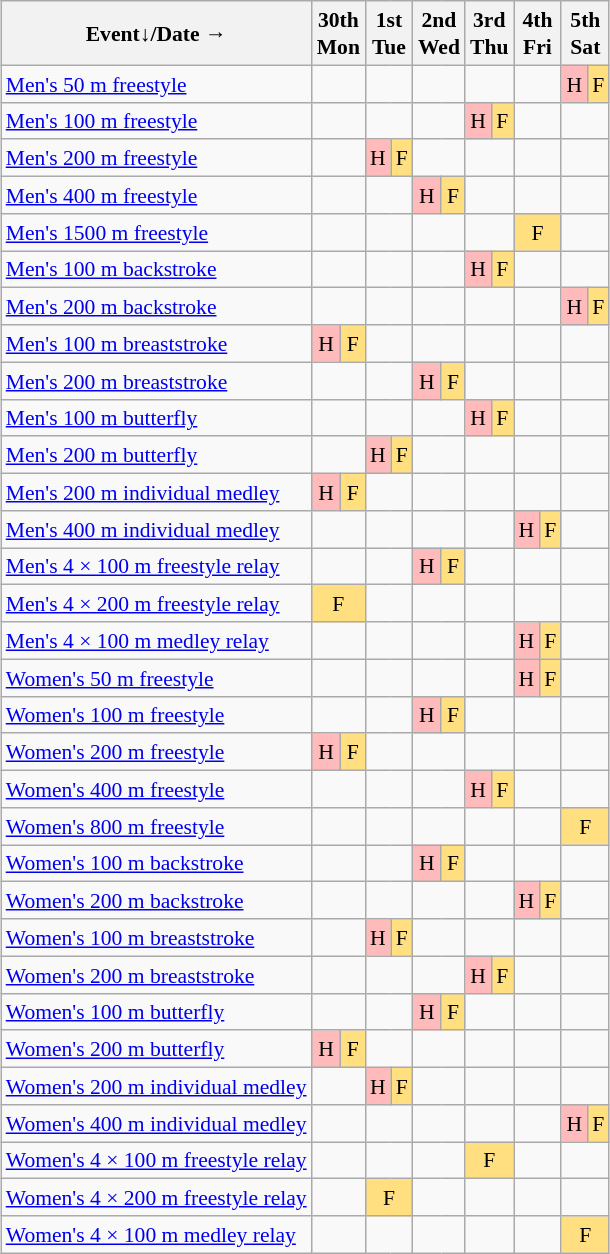<table class="wikitable" style="margin:0.5em auto; font-size:90%; line-height:1.25em; text-align:center;">
<tr>
<th>Event↓/Date →</th>
<th colspan=2>30th<br>Mon</th>
<th colspan=2>1st<br>Tue</th>
<th colspan=2>2nd<br>Wed</th>
<th colspan=2>3rd<br>Thu</th>
<th colspan=2>4th<br>Fri</th>
<th colspan=2>5th<br>Sat</th>
</tr>
<tr>
<td align="left"><a href='#'>Men's 50 m freestyle</a></td>
<td colspan=2></td>
<td colspan=2></td>
<td colspan=2></td>
<td colspan=2></td>
<td colspan=2></td>
<td bgcolor="#FFBBBB">H</td>
<td bgcolor="#FFDF80">F</td>
</tr>
<tr>
<td align="left"><a href='#'>Men's 100 m freestyle</a></td>
<td colspan=2></td>
<td colspan=2></td>
<td colspan=2></td>
<td bgcolor="#FFBBBB">H</td>
<td bgcolor="#FFDF80">F</td>
<td colspan=2></td>
<td colspan=2></td>
</tr>
<tr>
<td align="left"><a href='#'>Men's 200 m freestyle</a></td>
<td colspan=2></td>
<td bgcolor="#FFBBBB">H</td>
<td bgcolor="#FFDF80">F</td>
<td colspan=2></td>
<td colspan=2></td>
<td colspan=2></td>
<td colspan=2></td>
</tr>
<tr>
<td align="left"><a href='#'>Men's 400 m freestyle</a></td>
<td colspan=2></td>
<td colspan=2></td>
<td bgcolor="#FFBBBB">H</td>
<td bgcolor="#FFDF80">F</td>
<td colspan=2></td>
<td colspan=2></td>
<td colspan=2></td>
</tr>
<tr>
<td align="left"><a href='#'>Men's 1500 m freestyle</a></td>
<td colspan=2></td>
<td colspan=2></td>
<td colspan=2></td>
<td colspan=2></td>
<td colspan=2 bgcolor="#FFDF80">F</td>
<td colspan=2></td>
</tr>
<tr>
<td align="left"><a href='#'>Men's 100 m backstroke</a></td>
<td colspan=2></td>
<td colspan=2></td>
<td colspan=2></td>
<td bgcolor="#FFBBBB">H</td>
<td bgcolor="#FFDF80">F</td>
<td colspan=2></td>
<td colspan=2></td>
</tr>
<tr>
<td align="left"><a href='#'>Men's 200 m backstroke</a></td>
<td colspan=2></td>
<td colspan=2></td>
<td colspan=2></td>
<td colspan=2></td>
<td colspan=2></td>
<td bgcolor="#FFBBBB">H</td>
<td bgcolor="#FFDF80">F</td>
</tr>
<tr>
<td align="left"><a href='#'>Men's 100 m breaststroke</a></td>
<td bgcolor="#FFBBBB">H</td>
<td bgcolor="#FFDF80">F</td>
<td colspan=2></td>
<td colspan=2></td>
<td colspan=2></td>
<td colspan=2></td>
<td colspan=2></td>
</tr>
<tr>
<td align="left"><a href='#'>Men's 200 m breaststroke</a></td>
<td colspan=2></td>
<td colspan=2></td>
<td bgcolor="#FFBBBB">H</td>
<td bgcolor="#FFDF80">F</td>
<td colspan=2></td>
<td colspan=2></td>
<td colspan=2></td>
</tr>
<tr>
<td align="left"><a href='#'>Men's 100 m butterfly</a></td>
<td colspan=2></td>
<td colspan=2></td>
<td colspan=2></td>
<td bgcolor="#FFBBBB">H</td>
<td bgcolor="#FFDF80">F</td>
<td colspan=2></td>
<td colspan=2></td>
</tr>
<tr>
<td align="left"><a href='#'>Men's 200 m butterfly</a></td>
<td colspan=2></td>
<td bgcolor="#FFBBBB">H</td>
<td bgcolor="#FFDF80">F</td>
<td colspan=2></td>
<td colspan=2></td>
<td colspan=2></td>
<td colspan=2></td>
</tr>
<tr>
<td align="left"><a href='#'>Men's 200 m individual medley</a></td>
<td bgcolor="#FFBBBB">H</td>
<td bgcolor="#FFDF80">F</td>
<td colspan=2></td>
<td colspan=2></td>
<td colspan=2></td>
<td colspan=2></td>
<td colspan=2></td>
</tr>
<tr>
<td align="left"><a href='#'>Men's 400 m individual medley</a></td>
<td colspan=2></td>
<td colspan=2></td>
<td colspan=2></td>
<td colspan=2></td>
<td bgcolor="#FFBBBB">H</td>
<td bgcolor="#FFDF80">F</td>
<td colspan=2></td>
</tr>
<tr>
<td align="left"><a href='#'>Men's 4 × 100 m freestyle relay</a></td>
<td colspan=2></td>
<td colspan=2></td>
<td bgcolor="#FFBBBB">H</td>
<td bgcolor="#FFDF80">F</td>
<td colspan=2></td>
<td colspan=2></td>
<td colspan=2></td>
</tr>
<tr>
<td align="left"><a href='#'>Men's 4 × 200 m freestyle relay</a></td>
<td colspan=2 bgcolor="#FFDF80">F</td>
<td colspan=2></td>
<td colspan=2></td>
<td colspan=2></td>
<td colspan=2></td>
<td colspan=2></td>
</tr>
<tr>
<td align="left"><a href='#'>Men's 4 × 100 m medley relay</a></td>
<td colspan=2></td>
<td colspan=2></td>
<td colspan=2></td>
<td colspan=2></td>
<td bgcolor="#FFBBBB">H</td>
<td bgcolor="#FFDF80">F</td>
<td colspan=2></td>
</tr>
<tr>
<td align="left"><a href='#'>Women's 50 m freestyle</a></td>
<td colspan=2></td>
<td colspan=2></td>
<td colspan=2></td>
<td colspan=2></td>
<td bgcolor="#FFBBBB">H</td>
<td bgcolor="#FFDF80">F</td>
<td colspan=2></td>
</tr>
<tr>
<td align="left"><a href='#'>Women's 100 m freestyle</a></td>
<td colspan=2></td>
<td colspan=2></td>
<td bgcolor="#FFBBBB">H</td>
<td bgcolor="#FFDF80">F</td>
<td colspan=2></td>
<td colspan=2></td>
<td colspan=2></td>
</tr>
<tr>
<td align="left"><a href='#'>Women's 200 m freestyle</a></td>
<td bgcolor="#FFBBBB">H</td>
<td bgcolor="#FFDF80">F</td>
<td colspan=2></td>
<td colspan=2></td>
<td colspan=2></td>
<td colspan=2></td>
<td colspan=2></td>
</tr>
<tr>
<td align="left"><a href='#'>Women's 400 m freestyle</a></td>
<td colspan=2></td>
<td colspan=2></td>
<td colspan=2></td>
<td bgcolor="#FFBBBB">H</td>
<td bgcolor="#FFDF80">F</td>
<td colspan=2></td>
<td colspan=2></td>
</tr>
<tr>
<td align="left"><a href='#'>Women's 800 m freestyle</a></td>
<td colspan=2></td>
<td colspan=2></td>
<td colspan=2></td>
<td colspan=2></td>
<td colspan=2></td>
<td colspan=2 bgcolor="#FFDF80">F</td>
</tr>
<tr>
<td align="left"><a href='#'>Women's 100 m backstroke</a></td>
<td colspan=2></td>
<td colspan=2></td>
<td bgcolor="#FFBBBB">H</td>
<td bgcolor="#FFDF80">F</td>
<td colspan=2></td>
<td colspan=2></td>
<td colspan=2></td>
</tr>
<tr>
<td align="left"><a href='#'>Women's 200 m backstroke</a></td>
<td colspan=2></td>
<td colspan=2></td>
<td colspan=2></td>
<td colspan=2></td>
<td bgcolor="#FFBBBB">H</td>
<td bgcolor="#FFDF80">F</td>
<td colspan=2></td>
</tr>
<tr>
<td align="left"><a href='#'>Women's 100 m breaststroke</a></td>
<td colspan=2></td>
<td bgcolor="#FFBBBB">H</td>
<td bgcolor="#FFDF80">F</td>
<td colspan=2></td>
<td colspan=2></td>
<td colspan=2></td>
<td colspan=2></td>
</tr>
<tr>
<td align="left"><a href='#'>Women's 200 m breaststroke</a></td>
<td colspan=2></td>
<td colspan=2></td>
<td colspan=2></td>
<td bgcolor="#FFBBBB">H</td>
<td bgcolor="#FFDF80">F</td>
<td colspan=2></td>
<td colspan=2></td>
</tr>
<tr>
<td align="left"><a href='#'>Women's 100 m butterfly</a></td>
<td colspan=2></td>
<td colspan=2></td>
<td bgcolor="#FFBBBB">H</td>
<td bgcolor="#FFDF80">F</td>
<td colspan=2></td>
<td colspan=2></td>
<td colspan=2></td>
</tr>
<tr>
<td align="left"><a href='#'>Women's 200 m butterfly</a></td>
<td bgcolor="#FFBBBB">H</td>
<td bgcolor="#FFDF80">F</td>
<td colspan=2></td>
<td colspan=2></td>
<td colspan=2></td>
<td colspan=2></td>
<td colspan=2></td>
</tr>
<tr>
<td align="left"><a href='#'>Women's 200 m individual medley</a></td>
<td colspan=2></td>
<td bgcolor="#FFBBBB">H</td>
<td bgcolor="#FFDF80">F</td>
<td colspan=2></td>
<td colspan=2></td>
<td colspan=2></td>
<td colspan=2></td>
</tr>
<tr>
<td align="left"><a href='#'>Women's 400 m individual medley</a></td>
<td colspan=2></td>
<td colspan=2></td>
<td colspan=2></td>
<td colspan=2></td>
<td colspan=2></td>
<td bgcolor="#FFBBBB">H</td>
<td bgcolor="#FFDF80">F</td>
</tr>
<tr>
<td align="left"><a href='#'>Women's 4 × 100 m freestyle relay</a></td>
<td colspan=2></td>
<td colspan=2></td>
<td colspan=2></td>
<td colspan=2 bgcolor="#FFDF80">F</td>
<td colspan=2></td>
<td colspan=2></td>
</tr>
<tr>
<td align="left"><a href='#'>Women's 4 × 200 m freestyle relay</a></td>
<td colspan=2></td>
<td colspan=2 bgcolor="#FFDF80">F</td>
<td colspan=2></td>
<td colspan=2></td>
<td colspan=2></td>
<td colspan=2></td>
</tr>
<tr>
<td align="left"><a href='#'>Women's 4 × 100 m medley relay</a></td>
<td colspan=2></td>
<td colspan=2></td>
<td colspan=2></td>
<td colspan=2></td>
<td colspan=2></td>
<td colspan=2 bgcolor="#FFDF80">F</td>
</tr>
</table>
